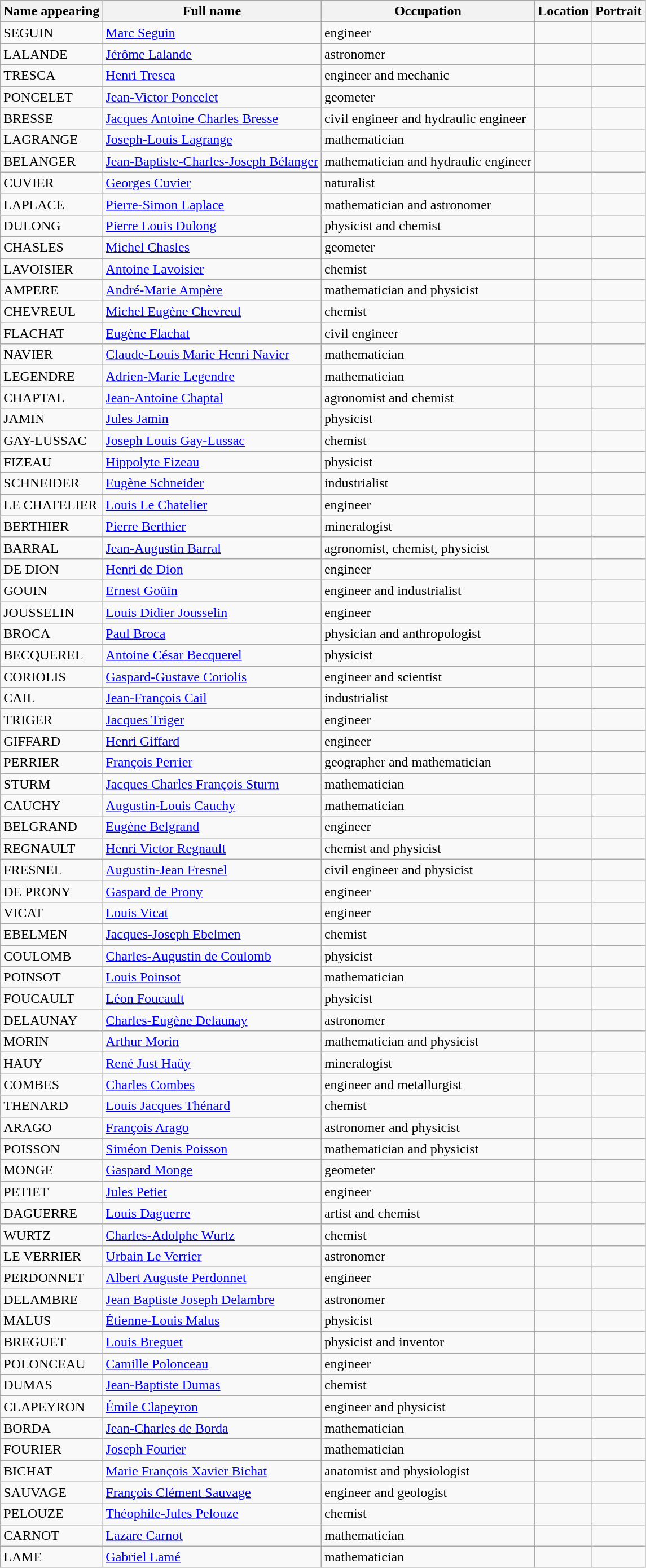<table class="wikitable sortable">
<tr>
<th>Name appearing</th>
<th>Full name</th>
<th>Occupation</th>
<th>Location</th>
<th>Portrait</th>
</tr>
<tr>
<td>SEGUIN</td>
<td><a href='#'>Marc Seguin</a></td>
<td>engineer</td>
<td></td>
<td></td>
</tr>
<tr>
<td>LALANDE</td>
<td><a href='#'>Jérôme Lalande</a></td>
<td>astronomer</td>
<td></td>
<td></td>
</tr>
<tr>
<td>TRESCA</td>
<td><a href='#'>Henri Tresca</a></td>
<td>engineer and mechanic</td>
<td></td>
<td></td>
</tr>
<tr>
<td>PONCELET</td>
<td><a href='#'>Jean-Victor Poncelet</a></td>
<td>geometer</td>
<td></td>
<td></td>
</tr>
<tr>
<td>BRESSE</td>
<td><a href='#'>Jacques Antoine Charles Bresse</a></td>
<td>civil engineer and hydraulic engineer</td>
<td></td>
<td></td>
</tr>
<tr>
<td>LAGRANGE</td>
<td><a href='#'>Joseph-Louis Lagrange</a></td>
<td>mathematician</td>
<td></td>
<td></td>
</tr>
<tr>
<td>BELANGER</td>
<td><a href='#'>Jean-Baptiste-Charles-Joseph Bélanger</a></td>
<td>mathematician and hydraulic engineer</td>
<td></td>
<td></td>
</tr>
<tr>
<td>CUVIER</td>
<td><a href='#'>Georges Cuvier</a></td>
<td>naturalist</td>
<td></td>
<td></td>
</tr>
<tr>
<td>LAPLACE</td>
<td><a href='#'>Pierre-Simon Laplace</a></td>
<td>mathematician and astronomer</td>
<td></td>
<td></td>
</tr>
<tr>
<td>DULONG</td>
<td><a href='#'>Pierre Louis Dulong</a></td>
<td>physicist and chemist</td>
<td></td>
<td></td>
</tr>
<tr>
<td>CHASLES</td>
<td><a href='#'>Michel Chasles</a></td>
<td>geometer</td>
<td></td>
<td></td>
</tr>
<tr>
<td>LAVOISIER</td>
<td><a href='#'>Antoine Lavoisier</a></td>
<td>chemist</td>
<td></td>
<td></td>
</tr>
<tr>
<td>AMPERE</td>
<td><a href='#'>André-Marie Ampère</a></td>
<td>mathematician and physicist</td>
<td></td>
<td></td>
</tr>
<tr>
<td>CHEVREUL</td>
<td><a href='#'>Michel Eugène Chevreul</a></td>
<td>chemist</td>
<td></td>
<td></td>
</tr>
<tr>
<td>FLACHAT</td>
<td><a href='#'>Eugène Flachat</a></td>
<td>civil engineer</td>
<td></td>
<td></td>
</tr>
<tr>
<td>NAVIER</td>
<td><a href='#'>Claude-Louis Marie Henri Navier</a></td>
<td>mathematician</td>
<td></td>
<td></td>
</tr>
<tr>
<td>LEGENDRE</td>
<td><a href='#'>Adrien-Marie Legendre</a></td>
<td>mathematician</td>
<td></td>
<td></td>
</tr>
<tr>
<td>CHAPTAL</td>
<td><a href='#'>Jean-Antoine Chaptal</a></td>
<td>agronomist and chemist</td>
<td></td>
<td></td>
</tr>
<tr>
<td>JAMIN</td>
<td><a href='#'>Jules Jamin</a></td>
<td>physicist</td>
<td></td>
<td></td>
</tr>
<tr>
<td>GAY-LUSSAC</td>
<td><a href='#'>Joseph Louis Gay-Lussac</a></td>
<td>chemist</td>
<td></td>
<td></td>
</tr>
<tr>
<td>FIZEAU</td>
<td><a href='#'>Hippolyte Fizeau</a></td>
<td>physicist</td>
<td></td>
<td></td>
</tr>
<tr>
<td>SCHNEIDER</td>
<td><a href='#'>Eugène Schneider</a></td>
<td>industrialist</td>
<td></td>
<td></td>
</tr>
<tr>
<td>LE CHATELIER</td>
<td><a href='#'>Louis Le Chatelier</a></td>
<td>engineer</td>
<td></td>
<td></td>
</tr>
<tr>
<td>BERTHIER</td>
<td><a href='#'>Pierre Berthier</a></td>
<td>mineralogist</td>
<td></td>
<td></td>
</tr>
<tr>
<td>BARRAL</td>
<td><a href='#'>Jean-Augustin Barral</a></td>
<td>agronomist, chemist, physicist</td>
<td></td>
<td></td>
</tr>
<tr>
<td>DE DION</td>
<td><a href='#'>Henri de Dion</a></td>
<td>engineer</td>
<td></td>
<td></td>
</tr>
<tr>
<td>GOUIN</td>
<td><a href='#'>Ernest Goüin</a></td>
<td>engineer and industrialist</td>
<td></td>
<td></td>
</tr>
<tr>
<td>JOUSSELIN</td>
<td><a href='#'>Louis Didier Jousselin</a></td>
<td>engineer</td>
<td></td>
<td></td>
</tr>
<tr>
<td>BROCA</td>
<td><a href='#'>Paul Broca</a></td>
<td>physician and anthropologist</td>
<td></td>
<td></td>
</tr>
<tr>
<td>BECQUEREL</td>
<td><a href='#'>Antoine César Becquerel</a></td>
<td>physicist</td>
<td></td>
<td></td>
</tr>
<tr>
<td>CORIOLIS</td>
<td><a href='#'>Gaspard-Gustave Coriolis</a></td>
<td>engineer and scientist</td>
<td></td>
<td></td>
</tr>
<tr>
<td>CAIL</td>
<td><a href='#'>Jean-François Cail</a></td>
<td>industrialist</td>
<td></td>
<td></td>
</tr>
<tr>
<td>TRIGER</td>
<td><a href='#'>Jacques Triger</a></td>
<td>engineer</td>
<td></td>
<td></td>
</tr>
<tr>
<td>GIFFARD</td>
<td><a href='#'>Henri Giffard</a></td>
<td>engineer</td>
<td></td>
<td></td>
</tr>
<tr>
<td>PERRIER</td>
<td><a href='#'>François Perrier</a></td>
<td>geographer and mathematician</td>
<td></td>
<td></td>
</tr>
<tr>
<td>STURM</td>
<td><a href='#'>Jacques Charles François Sturm</a></td>
<td>mathematician</td>
<td></td>
<td></td>
</tr>
<tr>
<td>CAUCHY</td>
<td><a href='#'>Augustin-Louis Cauchy</a></td>
<td>mathematician</td>
<td></td>
<td></td>
</tr>
<tr>
<td>BELGRAND</td>
<td><a href='#'>Eugène Belgrand</a></td>
<td>engineer</td>
<td></td>
<td></td>
</tr>
<tr>
<td>REGNAULT</td>
<td><a href='#'>Henri Victor Regnault</a></td>
<td>chemist and physicist</td>
<td></td>
<td></td>
</tr>
<tr>
<td>FRESNEL</td>
<td><a href='#'>Augustin-Jean Fresnel</a></td>
<td>civil engineer and physicist</td>
<td></td>
<td></td>
</tr>
<tr>
<td>DE PRONY</td>
<td><a href='#'>Gaspard de Prony</a></td>
<td>engineer</td>
<td></td>
<td></td>
</tr>
<tr>
<td>VICAT</td>
<td><a href='#'>Louis Vicat</a></td>
<td>engineer</td>
<td></td>
<td></td>
</tr>
<tr>
<td>EBELMEN</td>
<td><a href='#'>Jacques-Joseph Ebelmen</a></td>
<td>chemist</td>
<td></td>
<td></td>
</tr>
<tr>
<td>COULOMB</td>
<td><a href='#'>Charles-Augustin de Coulomb</a></td>
<td>physicist</td>
<td></td>
<td></td>
</tr>
<tr>
<td>POINSOT</td>
<td><a href='#'>Louis Poinsot</a></td>
<td>mathematician</td>
<td></td>
<td></td>
</tr>
<tr>
<td>FOUCAULT</td>
<td><a href='#'>Léon Foucault</a></td>
<td>physicist</td>
<td></td>
<td></td>
</tr>
<tr>
<td>DELAUNAY</td>
<td><a href='#'>Charles-Eugène Delaunay</a></td>
<td>astronomer</td>
<td></td>
<td></td>
</tr>
<tr>
<td>MORIN</td>
<td><a href='#'>Arthur Morin</a></td>
<td>mathematician and physicist</td>
<td></td>
<td></td>
</tr>
<tr>
<td>HAUY</td>
<td><a href='#'>René Just Haüy</a></td>
<td>mineralogist</td>
<td></td>
<td></td>
</tr>
<tr>
<td>COMBES</td>
<td><a href='#'>Charles Combes</a></td>
<td>engineer and metallurgist</td>
<td></td>
<td></td>
</tr>
<tr>
<td>THENARD</td>
<td><a href='#'>Louis Jacques Thénard</a></td>
<td>chemist</td>
<td></td>
<td></td>
</tr>
<tr>
<td>ARAGO</td>
<td><a href='#'>François Arago</a></td>
<td>astronomer and physicist</td>
<td></td>
<td></td>
</tr>
<tr>
<td>POISSON</td>
<td><a href='#'>Siméon Denis Poisson</a></td>
<td>mathematician and physicist</td>
<td></td>
<td></td>
</tr>
<tr>
<td>MONGE</td>
<td><a href='#'>Gaspard Monge</a></td>
<td>geometer</td>
<td></td>
<td></td>
</tr>
<tr>
<td>PETIET</td>
<td><a href='#'>Jules Petiet</a></td>
<td>engineer</td>
<td></td>
<td></td>
</tr>
<tr>
<td>DAGUERRE</td>
<td><a href='#'>Louis Daguerre</a></td>
<td>artist and chemist</td>
<td></td>
<td></td>
</tr>
<tr>
<td>WURTZ</td>
<td><a href='#'>Charles-Adolphe Wurtz</a></td>
<td>chemist</td>
<td></td>
<td></td>
</tr>
<tr>
<td>LE VERRIER</td>
<td><a href='#'>Urbain Le Verrier</a></td>
<td>astronomer</td>
<td></td>
<td></td>
</tr>
<tr>
<td>PERDONNET</td>
<td><a href='#'>Albert Auguste Perdonnet</a></td>
<td>engineer</td>
<td></td>
<td></td>
</tr>
<tr>
<td>DELAMBRE</td>
<td><a href='#'>Jean Baptiste Joseph Delambre</a></td>
<td>astronomer</td>
<td></td>
<td></td>
</tr>
<tr>
<td>MALUS</td>
<td><a href='#'>Étienne-Louis Malus</a></td>
<td>physicist</td>
<td></td>
<td></td>
</tr>
<tr>
<td>BREGUET</td>
<td><a href='#'>Louis Breguet</a></td>
<td>physicist and inventor</td>
<td></td>
<td></td>
</tr>
<tr>
<td>POLONCEAU</td>
<td><a href='#'>Camille Polonceau</a></td>
<td>engineer</td>
<td></td>
<td></td>
</tr>
<tr>
<td>DUMAS</td>
<td><a href='#'>Jean-Baptiste Dumas</a></td>
<td>chemist</td>
<td></td>
<td></td>
</tr>
<tr>
<td>CLAPEYRON</td>
<td><a href='#'>Émile Clapeyron</a></td>
<td>engineer and physicist</td>
<td></td>
<td></td>
</tr>
<tr>
<td>BORDA</td>
<td><a href='#'>Jean-Charles de Borda</a></td>
<td>mathematician</td>
<td></td>
<td></td>
</tr>
<tr>
<td>FOURIER</td>
<td><a href='#'>Joseph Fourier</a></td>
<td>mathematician</td>
<td></td>
<td></td>
</tr>
<tr>
<td>BICHAT</td>
<td><a href='#'>Marie François Xavier Bichat</a></td>
<td>anatomist and physiologist</td>
<td></td>
<td></td>
</tr>
<tr>
<td>SAUVAGE</td>
<td><a href='#'>François Clément Sauvage</a></td>
<td>engineer and geologist</td>
<td></td>
<td></td>
</tr>
<tr>
<td>PELOUZE</td>
<td><a href='#'>Théophile-Jules Pelouze</a></td>
<td>chemist</td>
<td></td>
<td></td>
</tr>
<tr>
<td>CARNOT</td>
<td><a href='#'>Lazare Carnot</a></td>
<td>mathematician</td>
<td></td>
<td></td>
</tr>
<tr>
<td>LAME</td>
<td><a href='#'>Gabriel Lamé</a></td>
<td>mathematician</td>
<td></td>
<td></td>
</tr>
</table>
